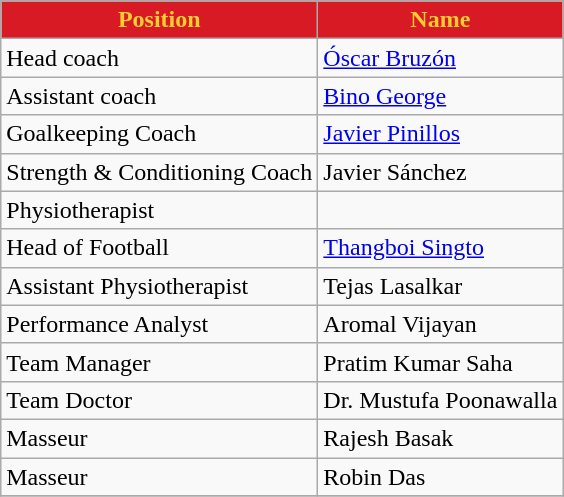<table class="wikitable">
<tr>
<th style="background:#d71a23; color:#ffcd31; text-align:center;">Position</th>
<th style="background:#d71a23; color:#ffcd31; text-align:center;">Name</th>
</tr>
<tr>
<td>Head coach</td>
<td align=left> <a href='#'>Óscar Bruzón</a></td>
</tr>
<tr>
<td>Assistant coach</td>
<td align=left> <a href='#'>Bino George</a></td>
</tr>
<tr>
<td>Goalkeeping Coach</td>
<td align=left> <a href='#'>Javier Pinillos</a></td>
</tr>
<tr>
<td>Strength & Conditioning Coach</td>
<td align=left> Javier Sánchez</td>
</tr>
<tr>
<td>Physiotherapist</td>
<td align=left></td>
</tr>
<tr>
<td>Head of Football</td>
<td align=left> <a href='#'>Thangboi Singto</a></td>
</tr>
<tr>
<td>Assistant Physiotherapist</td>
<td align=left> Tejas Lasalkar</td>
</tr>
<tr>
<td>Performance Analyst</td>
<td align=left> Aromal Vijayan</td>
</tr>
<tr>
<td>Team Manager</td>
<td align=left> Pratim Kumar Saha</td>
</tr>
<tr>
<td>Team Doctor</td>
<td align=left> Dr. Mustufa Poonawalla</td>
</tr>
<tr>
<td>Masseur</td>
<td align=left> Rajesh Basak</td>
</tr>
<tr>
<td>Masseur</td>
<td align=left> Robin Das</td>
</tr>
<tr>
</tr>
</table>
